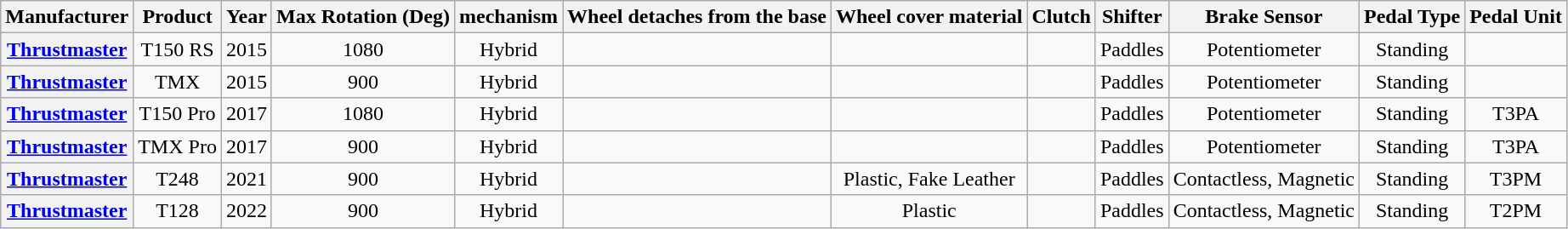<table class="wikitable sortable" style="text-align:center; width:auto;">
<tr>
<th scope="col">Manufacturer</th>
<th scope="col">Product</th>
<th scope="col">Year</th>
<th scope="col">Max Rotation (Deg)</th>
<th scope="col"> mechanism</th>
<th scope="col">Wheel detaches from the base</th>
<th scope="col">Wheel cover material</th>
<th scope="col">Clutch</th>
<th scope="col">Shifter</th>
<th scope="col">Brake Sensor</th>
<th scope="col">Pedal Type</th>
<th scope="col">Pedal Unit</th>
</tr>
<tr>
<th scope="row"><a href='#'>Thrustmaster</a></th>
<td>T150 RS</td>
<td>2015</td>
<td>1080</td>
<td>Hybrid</td>
<td></td>
<td></td>
<td></td>
<td>Paddles</td>
<td>Potentiometer</td>
<td>Standing</td>
<td></td>
</tr>
<tr>
<th scope="row"><a href='#'>Thrustmaster</a></th>
<td>TMX</td>
<td>2015</td>
<td>900</td>
<td>Hybrid</td>
<td></td>
<td></td>
<td></td>
<td>Paddles</td>
<td>Potentiometer</td>
<td>Standing</td>
<td></td>
</tr>
<tr>
<th scope="row"><a href='#'>Thrustmaster</a></th>
<td>T150 Pro</td>
<td>2017</td>
<td>1080</td>
<td>Hybrid</td>
<td></td>
<td></td>
<td></td>
<td>Paddles</td>
<td>Potentiometer</td>
<td>Standing</td>
<td>T3PA</td>
</tr>
<tr>
<th scope="row"><a href='#'>Thrustmaster</a></th>
<td>TMX Pro</td>
<td>2017</td>
<td>900</td>
<td>Hybrid</td>
<td></td>
<td></td>
<td></td>
<td>Paddles</td>
<td>Potentiometer</td>
<td>Standing</td>
<td>T3PA</td>
</tr>
<tr>
<th scope="row"><a href='#'>Thrustmaster</a></th>
<td>T248</td>
<td>2021</td>
<td>900</td>
<td>Hybrid</td>
<td></td>
<td>Plastic, Fake Leather</td>
<td></td>
<td>Paddles</td>
<td>Contactless, Magnetic</td>
<td>Standing</td>
<td>T3PM</td>
</tr>
<tr>
<th scope="row"><a href='#'>Thrustmaster</a></th>
<td>T128</td>
<td>2022</td>
<td>900</td>
<td>Hybrid</td>
<td></td>
<td>Plastic</td>
<td></td>
<td>Paddles</td>
<td>Contactless, Magnetic</td>
<td>Standing</td>
<td>T2PM</td>
</tr>
</table>
